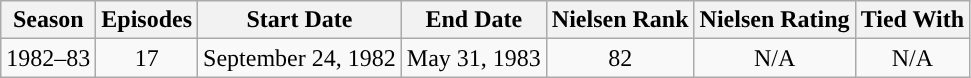<table class="wikitable" style="text-align: center">
<tr>
<th>Season</th>
<th>Episodes</th>
<th>Start Date</th>
<th>End Date</th>
<th>Nielsen Rank</th>
<th>Nielsen Rating</th>
<th>Tied With</th>
</tr>
<tr>
<td style="text-align:center">1982–83</td>
<td style="text-align:center">17</td>
<td style="text-align:center">September 24, 1982</td>
<td style="text-align:center">May 31, 1983</td>
<td style="text-align:center:">82</td>
<td style="text-align:center">N/A</td>
<td style="text-align:center">N/A</td>
</tr>
</table>
